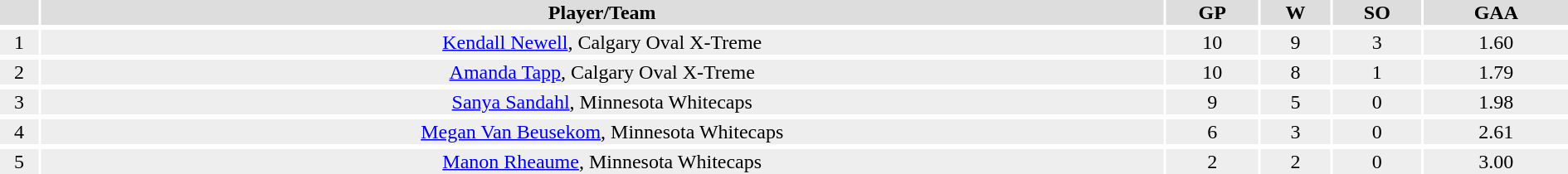<table width=100%>
<tr>
<th colspan=2></th>
</tr>
<tr bgcolor="#dddddd">
<th !width=10%></th>
<th !width=5%>Player/Team</th>
<th !width=5%>GP</th>
<th !width=5%>W</th>
<th !width=5%>SO</th>
<th !width=5%>GAA</th>
</tr>
<tr>
</tr>
<tr bgcolor="#eeeeee">
<td align=center>1</td>
<td align=center><a href='#'>Kendall Newell</a>, Calgary Oval X-Treme</td>
<td align=center>10</td>
<td align=center>9</td>
<td align=center>3</td>
<td align=center>1.60</td>
</tr>
<tr>
</tr>
<tr bgcolor="#eeeeee">
<td align=center>2</td>
<td align=center><a href='#'>Amanda Tapp</a>, Calgary Oval X-Treme</td>
<td align=center>10</td>
<td align=center>8</td>
<td align=center>1</td>
<td align=center>1.79</td>
</tr>
<tr>
</tr>
<tr bgcolor="#eeeeee">
<td align=center>3</td>
<td align=center><a href='#'>Sanya Sandahl</a>, Minnesota Whitecaps</td>
<td align=center>9</td>
<td align=center>5</td>
<td align=center>0</td>
<td align=center>1.98</td>
</tr>
<tr>
</tr>
<tr bgcolor="#eeeeee">
<td align=center>4</td>
<td align=center><a href='#'>Megan Van Beusekom</a>,  Minnesota Whitecaps</td>
<td align=center>6</td>
<td align=center>3</td>
<td align=center>0</td>
<td align=center>2.61</td>
</tr>
<tr>
</tr>
<tr bgcolor="#eeeeee">
<td align=center>5</td>
<td align=center><a href='#'>Manon Rheaume</a>, Minnesota Whitecaps</td>
<td align=center>2</td>
<td align=center>2</td>
<td align=center>0</td>
<td align=center>3.00</td>
</tr>
<tr>
</tr>
</table>
